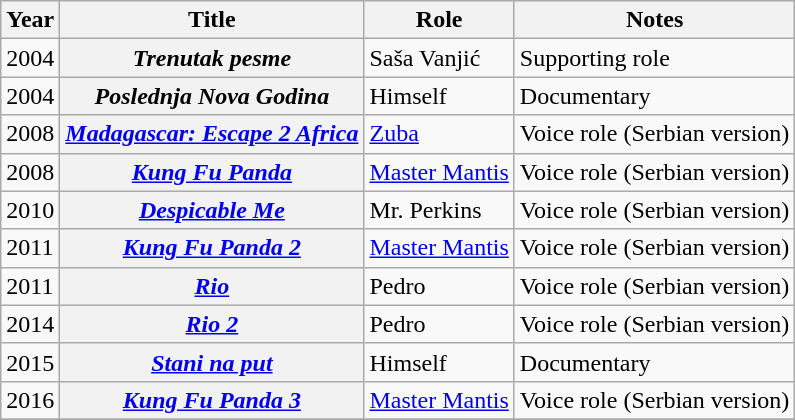<table class="wikitable plainrowheaders sortable">
<tr>
<th scope="col">Year</th>
<th scope="col">Title</th>
<th scope="col">Role</th>
<th class="unsortable">Notes</th>
</tr>
<tr>
<td>2004</td>
<th scope="row"><em>Trenutak pesme</em></th>
<td>Saša Vanjić</td>
<td>Supporting role</td>
</tr>
<tr>
<td>2004</td>
<th scope="row"><em>Poslednja Nova Godina</em></th>
<td>Himself</td>
<td>Documentary</td>
</tr>
<tr>
<td>2008</td>
<th scope="row"><em><a href='#'>Madagascar: Escape 2 Africa</a></em></th>
<td><a href='#'>Zuba</a></td>
<td>Voice role (Serbian version)</td>
</tr>
<tr>
<td>2008</td>
<th scope="row"><em><a href='#'>Kung Fu Panda</a></em></th>
<td><a href='#'>Master Mantis</a></td>
<td>Voice role (Serbian version)</td>
</tr>
<tr>
<td>2010</td>
<th scope="row"><em><a href='#'>Despicable Me</a></em></th>
<td>Mr. Perkins</td>
<td>Voice role (Serbian version)</td>
</tr>
<tr>
<td>2011</td>
<th scope="row"><em><a href='#'>Kung Fu Panda 2</a></em></th>
<td><a href='#'>Master Mantis</a></td>
<td>Voice role (Serbian version)</td>
</tr>
<tr>
<td>2011</td>
<th scope="row"><em><a href='#'>Rio</a></em></th>
<td>Pedro</td>
<td>Voice role (Serbian version)</td>
</tr>
<tr>
<td>2014</td>
<th scope="row"><em><a href='#'>Rio 2</a></em></th>
<td>Pedro</td>
<td>Voice role (Serbian version)</td>
</tr>
<tr>
<td>2015</td>
<th scope="row"><em><a href='#'>Stani na put</a></em></th>
<td>Himself</td>
<td>Documentary</td>
</tr>
<tr>
<td>2016</td>
<th scope="row"><em><a href='#'>Kung Fu Panda 3</a></em></th>
<td><a href='#'>Master Mantis</a></td>
<td>Voice role (Serbian version)</td>
</tr>
<tr>
</tr>
</table>
